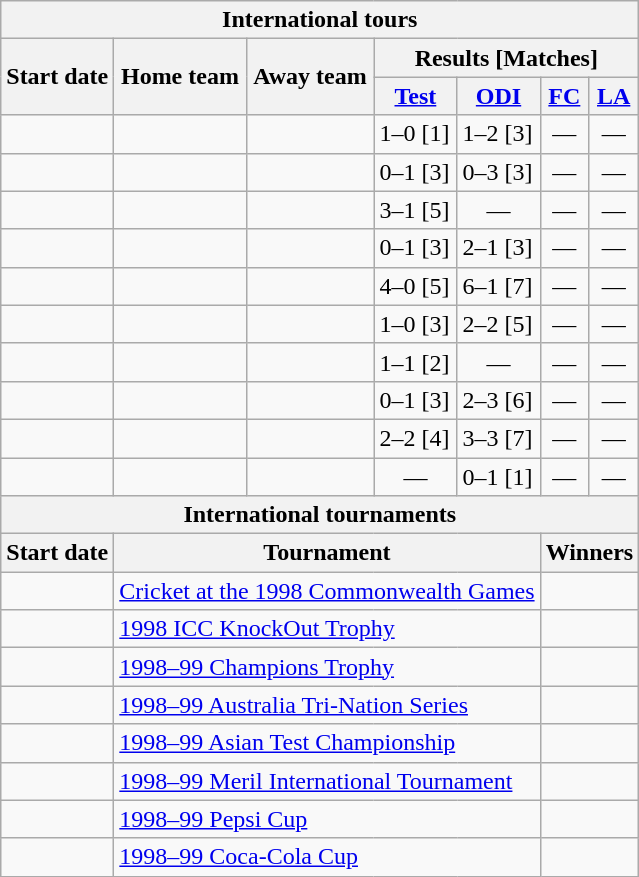<table class="wikitable">
<tr>
<th colspan="7">International tours</th>
</tr>
<tr>
<th rowspan="2">Start date</th>
<th rowspan="2">Home team</th>
<th rowspan="2">Away team</th>
<th colspan="4">Results [Matches]</th>
</tr>
<tr>
<th><a href='#'>Test</a></th>
<th><a href='#'>ODI</a></th>
<th><a href='#'>FC</a></th>
<th><a href='#'>LA</a></th>
</tr>
<tr>
<td><a href='#'></a></td>
<td></td>
<td></td>
<td>1–0 [1]</td>
<td>1–2 [3]</td>
<td ; style="text-align:center">—</td>
<td ; style="text-align:center">—</td>
</tr>
<tr>
<td><a href='#'></a></td>
<td></td>
<td></td>
<td>0–1 [3]</td>
<td>0–3 [3]</td>
<td ; style="text-align:center">—</td>
<td ; style="text-align:center">—</td>
</tr>
<tr>
<td><a href='#'></a></td>
<td></td>
<td></td>
<td>3–1 [5]</td>
<td ; style="text-align:center">—</td>
<td ; style="text-align:center">—</td>
<td ; style="text-align:center">—</td>
</tr>
<tr>
<td><a href='#'></a></td>
<td></td>
<td></td>
<td>0–1 [3]</td>
<td>2–1 [3]</td>
<td ; style="text-align:center">—</td>
<td ; style="text-align:center">—</td>
</tr>
<tr>
<td><a href='#'></a></td>
<td></td>
<td></td>
<td>4–0 [5]</td>
<td>6–1 [7]</td>
<td ; style="text-align:center">—</td>
<td ; style="text-align:center">—</td>
</tr>
<tr>
<td><a href='#'></a></td>
<td></td>
<td></td>
<td>1–0 [3]</td>
<td>2–2 [5]</td>
<td ; style="text-align:center">—</td>
<td ; style="text-align:center">—</td>
</tr>
<tr>
<td><a href='#'></a></td>
<td></td>
<td></td>
<td>1–1 [2]</td>
<td ; style="text-align:center">—</td>
<td ; style="text-align:center">—</td>
<td ; style="text-align:center">—</td>
</tr>
<tr>
<td><a href='#'></a></td>
<td></td>
<td></td>
<td>0–1 [3]</td>
<td>2–3 [6]</td>
<td ; style="text-align:center">—</td>
<td ; style="text-align:center">—</td>
</tr>
<tr>
<td><a href='#'></a></td>
<td></td>
<td></td>
<td>2–2 [4]</td>
<td>3–3 [7]</td>
<td ; style="text-align:center">—</td>
<td ; style="text-align:center">—</td>
</tr>
<tr>
<td><a href='#'></a></td>
<td></td>
<td></td>
<td ; style="text-align:center">—</td>
<td>0–1 [1]</td>
<td ; style="text-align:center">—</td>
<td ; style="text-align:center">—</td>
</tr>
<tr>
<th colspan="7">International tournaments</th>
</tr>
<tr>
<th>Start date</th>
<th colspan="4">Tournament</th>
<th colspan="2">Winners</th>
</tr>
<tr>
<td><a href='#'></a></td>
<td colspan="4"> <a href='#'>Cricket at the 1998 Commonwealth Games</a></td>
<td colspan="2"></td>
</tr>
<tr>
<td><a href='#'></a></td>
<td colspan="4"> <a href='#'>1998 ICC KnockOut Trophy</a></td>
<td colspan="2"></td>
</tr>
<tr>
<td><a href='#'></a></td>
<td colspan="4"> <a href='#'>1998–99 Champions Trophy</a></td>
<td colspan="2"></td>
</tr>
<tr>
<td><a href='#'></a></td>
<td colspan="4"> <a href='#'>1998–99 Australia Tri-Nation Series</a></td>
<td colspan="2"></td>
</tr>
<tr>
<td><a href='#'></a></td>
<td colspan="4"> <a href='#'>1998–99 Asian Test Championship</a></td>
<td colspan="2"></td>
</tr>
<tr>
<td><a href='#'></a></td>
<td colspan="4"> <a href='#'>1998–99 Meril International Tournament</a></td>
<td colspan="2"></td>
</tr>
<tr>
<td><a href='#'></a></td>
<td colspan="4"> <a href='#'>1998–99 Pepsi Cup</a></td>
<td colspan="2"></td>
</tr>
<tr>
<td><a href='#'></a></td>
<td colspan="4"> <a href='#'>1998–99 Coca-Cola Cup</a></td>
<td colspan="2"></td>
</tr>
</table>
